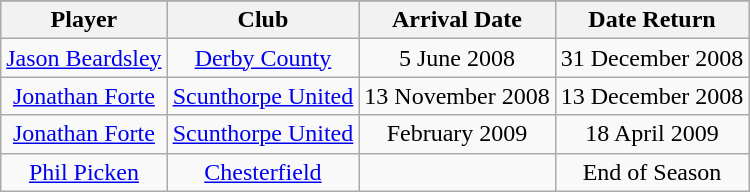<table class="wikitable" style="text-align: center">
<tr>
</tr>
<tr>
<th>Player</th>
<th>Club</th>
<th>Arrival Date</th>
<th>Date Return</th>
</tr>
<tr>
<td><a href='#'>Jason Beardsley</a></td>
<td><a href='#'>Derby County</a></td>
<td>5 June 2008</td>
<td>31 December 2008</td>
</tr>
<tr>
<td><a href='#'>Jonathan Forte</a></td>
<td><a href='#'>Scunthorpe United</a></td>
<td>13 November 2008</td>
<td>13 December 2008</td>
</tr>
<tr>
<td><a href='#'>Jonathan Forte</a></td>
<td><a href='#'>Scunthorpe United</a></td>
<td>February 2009</td>
<td>18 April 2009</td>
</tr>
<tr>
<td><a href='#'>Phil Picken</a></td>
<td><a href='#'>Chesterfield</a></td>
<td></td>
<td>End of Season</td>
</tr>
</table>
